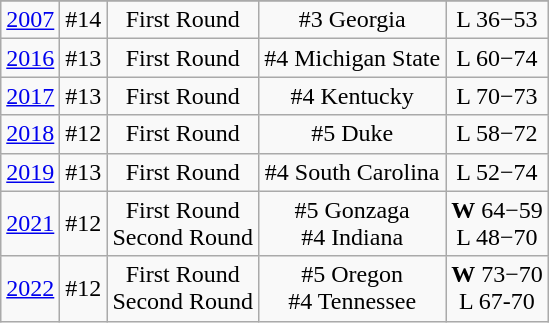<table class="wikitable" style="text-align:center">
<tr>
</tr>
<tr style="text-align:center;">
<td rowspan=1><a href='#'>2007</a></td>
<td>#14</td>
<td>First Round</td>
<td>#3 Georgia</td>
<td>L 36−53</td>
</tr>
<tr style="text-align:center;">
<td rowspan=1><a href='#'>2016</a></td>
<td>#13</td>
<td>First Round</td>
<td>#4 Michigan State</td>
<td>L 60−74</td>
</tr>
<tr style="text-align:center;">
<td rowspan=1><a href='#'>2017</a></td>
<td>#13</td>
<td>First Round</td>
<td>#4 Kentucky</td>
<td>L 70−73</td>
</tr>
<tr style="text-align:center;">
<td rowspan=1><a href='#'>2018</a></td>
<td>#12</td>
<td>First Round</td>
<td>#5 Duke</td>
<td>L 58−72</td>
</tr>
<tr style="text-align:center;">
<td rowspan=1><a href='#'>2019</a></td>
<td>#13</td>
<td>First Round</td>
<td>#4 South Carolina</td>
<td>L 52−74</td>
</tr>
<tr style="text-align:center;">
<td rowspan=1><a href='#'>2021</a></td>
<td>#12</td>
<td>First Round<br>Second Round</td>
<td>#5 Gonzaga <br>#4 Indiana</td>
<td><strong>W</strong> 64−59<br>L 48−70</td>
</tr>
<tr style="text-align:center;">
<td rowspan=1><a href='#'>2022</a></td>
<td>#12</td>
<td>First Round<br>Second Round</td>
<td>#5 Oregon <br>#4 Tennessee</td>
<td><strong>W</strong> 73−70<br>L 67-70</td>
</tr>
</table>
